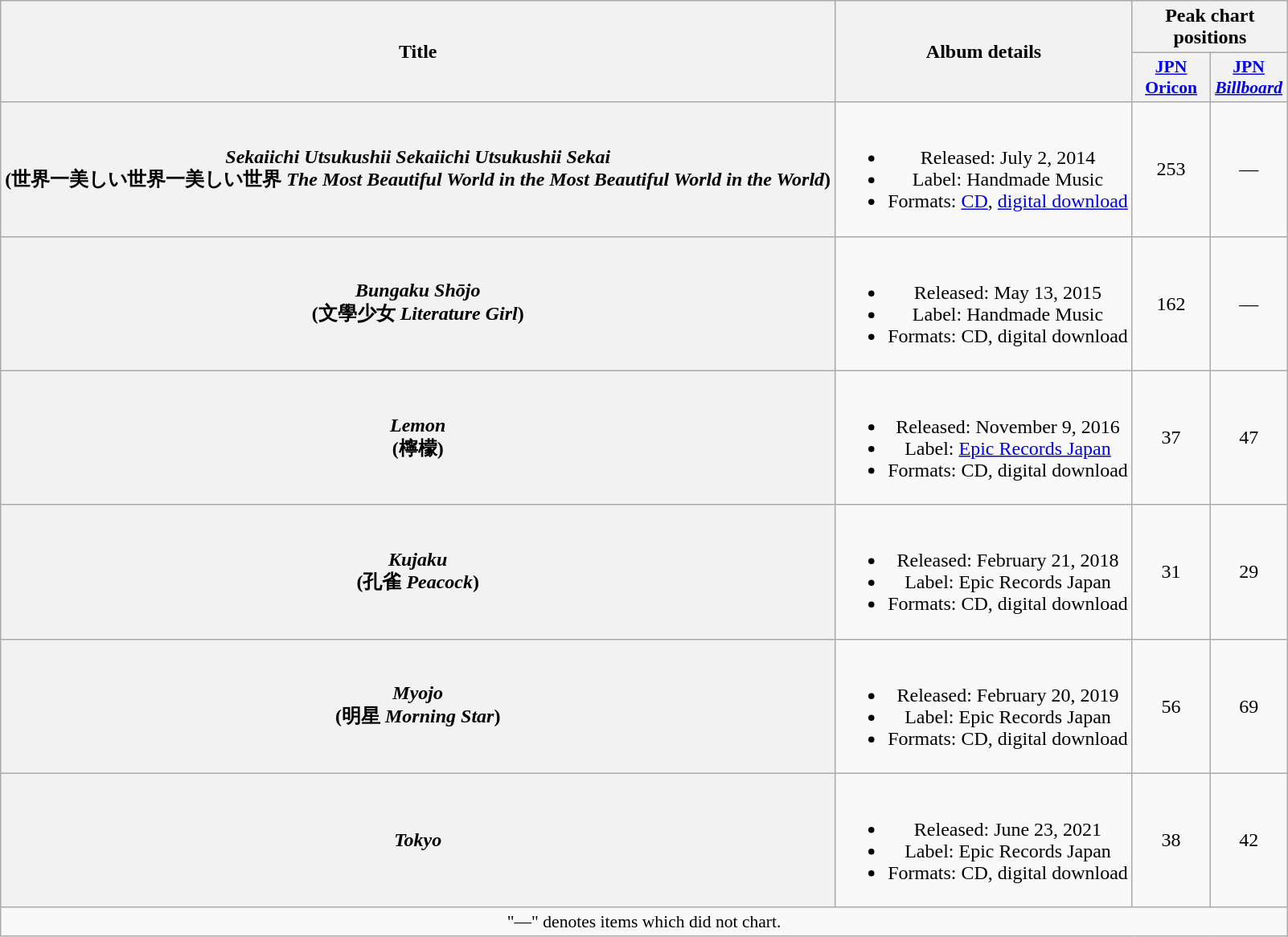<table class="wikitable plainrowheaders" style="text-align:center">
<tr>
<th scope="col" rowspan="2">Title</th>
<th scope="col" rowspan="2">Album details</th>
<th scope="col" colspan="2">Peak chart positions</th>
</tr>
<tr>
<th scope="col" style="width:4em;font-size:90%"><a href='#'>JPN<br>Oricon</a><br></th>
<th scope="col" style="width:4em;font-size:90%"><a href='#'>JPN<br><em>Billboard</em></a><br></th>
</tr>
<tr>
<th scope="row"><em>Sekaiichi Utsukushii Sekaiichi Utsukushii Sekai</em><br>(世界一美しい世界一美しい世界 <em>The Most Beautiful World in the Most Beautiful World in the World</em>)</th>
<td><br><ul><li>Released: July 2, 2014</li><li>Label: Handmade Music</li><li>Formats: <a href='#'>CD</a>, <a href='#'>digital download</a></li></ul></td>
<td>253</td>
<td>—</td>
</tr>
<tr>
<th scope="row"><em>Bungaku Shōjo</em><br>(文學少女 <em>Literature</em> <em>Girl</em>)</th>
<td><br><ul><li>Released: May 13, 2015</li><li>Label: Handmade Music</li><li>Formats: CD, digital download</li></ul></td>
<td>162</td>
<td>—</td>
</tr>
<tr>
<th scope="row"><em>Lemon</em><br>(檸檬)</th>
<td><br><ul><li>Released: November 9, 2016</li><li>Label: <a href='#'>Epic Records Japan</a></li><li>Formats: CD, digital download</li></ul></td>
<td>37</td>
<td>47</td>
</tr>
<tr>
<th scope="row"><em>Kujaku</em><br>(孔雀 <em>Peacock</em>)</th>
<td><br><ul><li>Released: February 21, 2018</li><li>Label: Epic Records Japan</li><li>Formats: CD, digital download</li></ul></td>
<td>31</td>
<td>29</td>
</tr>
<tr>
<th scope="row"><em>Myojo</em><br>(明星 <em>Morning Star</em>)</th>
<td><br><ul><li>Released: February 20, 2019</li><li>Label: Epic Records Japan</li><li>Formats: CD, digital download</li></ul></td>
<td>56</td>
<td>69</td>
</tr>
<tr>
<th scope="row"><em>Tokyo</em></th>
<td><br><ul><li>Released: June 23, 2021</li><li>Label: Epic Records Japan</li><li>Formats: CD, digital download</li></ul></td>
<td>38</td>
<td>42</td>
</tr>
<tr>
<td colspan="5" align="center" style="font-size:90%;">"—" denotes items which did not chart.</td>
</tr>
</table>
